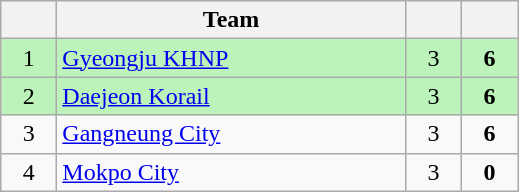<table class="wikitable" style="text-align:center;">
<tr>
<th width=30></th>
<th width=225>Team</th>
<th width=30></th>
<th width=30></th>
</tr>
<tr bgcolor=#bbf3bb>
<td>1</td>
<td align=left><a href='#'>Gyeongju KHNP</a></td>
<td>3</td>
<td><strong>6</strong></td>
</tr>
<tr bgcolor=#bbf3bb>
<td>2</td>
<td align=left><a href='#'>Daejeon Korail</a></td>
<td>3</td>
<td><strong>6</strong></td>
</tr>
<tr>
<td>3</td>
<td align=left><a href='#'>Gangneung City</a></td>
<td>3</td>
<td><strong>6</strong></td>
</tr>
<tr>
<td>4</td>
<td align=left><a href='#'>Mokpo City</a></td>
<td>3</td>
<td><strong>0</strong></td>
</tr>
</table>
